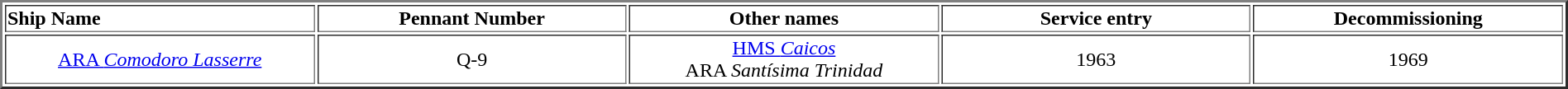<table width="100%" border="2">
<tr>
<th width="16%" align="left">Ship Name</th>
<th width="16%" align="center">Pennant Number</th>
<th width="16%" align="center">Other names</th>
<th width="16%" align="center">Service entry</th>
<th width="16%" align="center">Decommissioning</th>
</tr>
<tr>
<td align="center"><a href='#'>ARA <em>Comodoro Lasserre</em></a></td>
<td align="center">Q-9</td>
<td align="center"><a href='#'>HMS <em>Caicos</em></a><br> ARA <em>Santísima Trinidad</em></td>
<td align="center">1963</td>
<td align="center">1969</td>
</tr>
</table>
